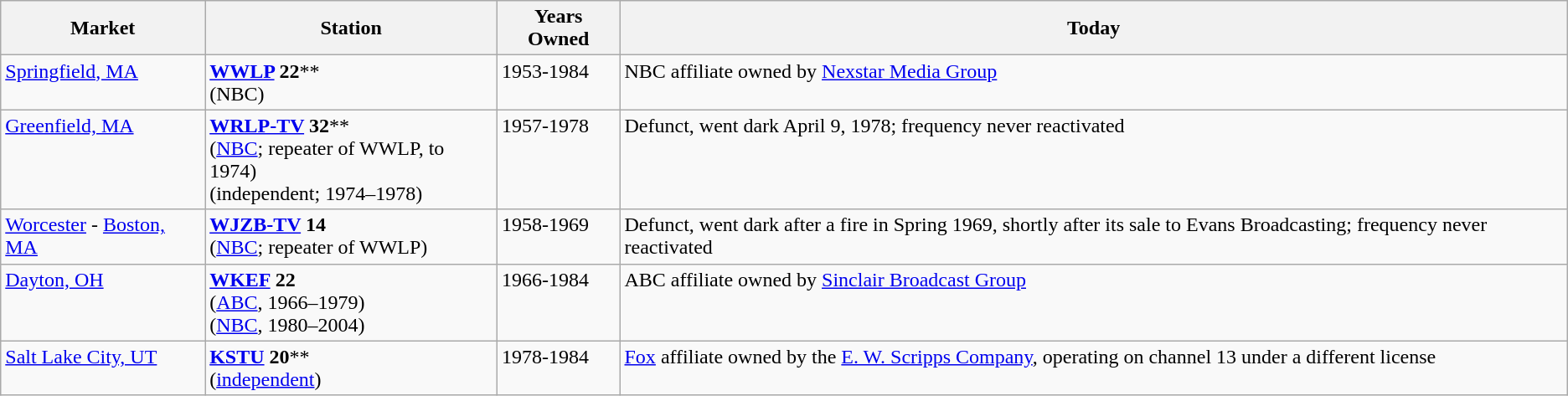<table class="wikitable">
<tr>
<th>Market</th>
<th>Station</th>
<th>Years Owned</th>
<th>Today</th>
</tr>
<tr style="vertical-align: top; text-align: left;">
<td><a href='#'>Springfield, MA</a></td>
<td><strong><a href='#'>WWLP</a> 22</strong>**<br>(NBC)</td>
<td>1953-1984</td>
<td>NBC affiliate owned by <a href='#'>Nexstar Media Group</a></td>
</tr>
<tr style="vertical-align: top; text-align: left;">
<td><a href='#'>Greenfield, MA</a></td>
<td><strong><a href='#'>WRLP-TV</a> 32</strong>**<br>(<a href='#'>NBC</a>; repeater of WWLP, to 1974)<br>(independent; 1974–1978)</td>
<td>1957-1978</td>
<td>Defunct, went dark April 9, 1978; frequency never reactivated</td>
</tr>
<tr style="vertical-align: top; text-align: left;">
<td><a href='#'>Worcester</a> - <a href='#'>Boston, MA</a></td>
<td><strong><a href='#'>WJZB-TV</a> 14</strong><br>(<a href='#'>NBC</a>; repeater of WWLP)</td>
<td>1958-1969</td>
<td>Defunct, went dark after a fire in Spring 1969, shortly after its sale to Evans Broadcasting; frequency never reactivated</td>
</tr>
<tr style="vertical-align: top; text-align: left;">
<td><a href='#'>Dayton, OH</a></td>
<td><strong><a href='#'>WKEF</a> 22</strong><br>(<a href='#'>ABC</a>, 1966–1979)<br>(<a href='#'>NBC</a>, 1980–2004)</td>
<td>1966-1984</td>
<td>ABC affiliate owned by <a href='#'>Sinclair Broadcast Group</a></td>
</tr>
<tr style="vertical-align: top; text-align: left;">
<td><a href='#'>Salt Lake City, UT</a></td>
<td><strong><a href='#'>KSTU</a> 20</strong>** <br>(<a href='#'>independent</a>)</td>
<td>1978-1984</td>
<td><a href='#'>Fox</a> affiliate owned by the <a href='#'>E. W. Scripps Company</a>, operating on channel 13 under a different license</td>
</tr>
</table>
